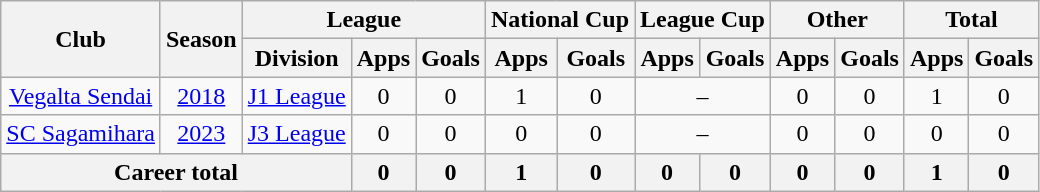<table class="wikitable" style="text-align: center">
<tr>
<th rowspan="2">Club</th>
<th rowspan="2">Season</th>
<th colspan="3">League</th>
<th colspan="2">National Cup</th>
<th colspan="2">League Cup</th>
<th colspan="2">Other</th>
<th colspan="2">Total</th>
</tr>
<tr>
<th>Division</th>
<th>Apps</th>
<th>Goals</th>
<th>Apps</th>
<th>Goals</th>
<th>Apps</th>
<th>Goals</th>
<th>Apps</th>
<th>Goals</th>
<th>Apps</th>
<th>Goals</th>
</tr>
<tr>
<td><a href='#'>Vegalta Sendai</a></td>
<td><a href='#'>2018</a></td>
<td><a href='#'>J1 League</a></td>
<td>0</td>
<td>0</td>
<td>1</td>
<td>0</td>
<td colspan="2">–</td>
<td>0</td>
<td>0</td>
<td>1</td>
<td>0</td>
</tr>
<tr>
<td><a href='#'>SC Sagamihara</a></td>
<td><a href='#'>2023</a></td>
<td><a href='#'>J3 League</a></td>
<td>0</td>
<td>0</td>
<td>0</td>
<td>0</td>
<td colspan="2">–</td>
<td>0</td>
<td>0</td>
<td>0</td>
<td>0</td>
</tr>
<tr>
<th colspan=3>Career total</th>
<th>0</th>
<th>0</th>
<th>1</th>
<th>0</th>
<th>0</th>
<th>0</th>
<th>0</th>
<th>0</th>
<th>1</th>
<th>0</th>
</tr>
</table>
